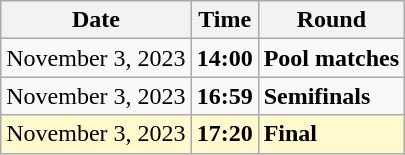<table class="wikitable">
<tr>
<th>Date</th>
<th>Time</th>
<th>Round</th>
</tr>
<tr>
<td>November 3, 2023</td>
<td><strong>14:00</strong></td>
<td><strong>Pool matches</strong></td>
</tr>
<tr>
<td>November 3, 2023</td>
<td><strong>16:59</strong></td>
<td><strong>Semifinals</strong></td>
</tr>
<tr style=background:lemonchiffon>
<td>November 3, 2023</td>
<td><strong>17:20</strong></td>
<td><strong>Final</strong></td>
</tr>
</table>
